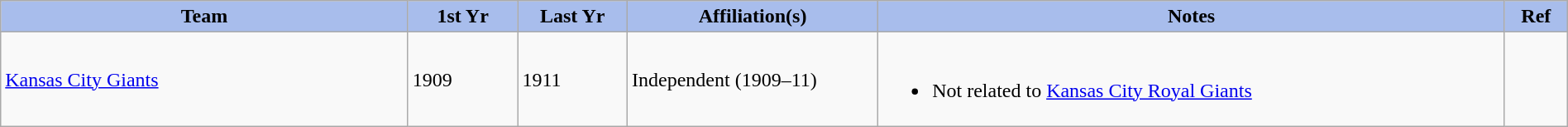<table class="wikitable" style="width: 100%">
<tr>
<th style="background:#a8bdec; width:26%;">Team</th>
<th style="width:7%; background:#a8bdec;">1st Yr</th>
<th style="width:7%; background:#a8bdec;">Last Yr</th>
<th style="width:16%; background:#a8bdec;">Affiliation(s)</th>
<th style="width:40%; background:#a8bdec;">Notes</th>
<th style="width:4%; background:#a8bdec;">Ref</th>
</tr>
<tr>
<td><a href='#'>Kansas City Giants</a></td>
<td>1909</td>
<td>1911</td>
<td>Independent (1909–11)</td>
<td><br><ul><li>Not related to <a href='#'>Kansas City Royal Giants</a></li></ul></td>
<td></td>
</tr>
</table>
